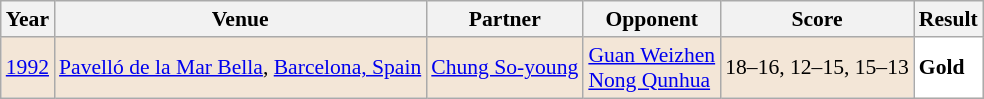<table class="sortable wikitable" style="font-size: 90%;">
<tr>
<th>Year</th>
<th>Venue</th>
<th>Partner</th>
<th>Opponent</th>
<th>Score</th>
<th>Result</th>
</tr>
<tr style="background:#F3E6D7">
<td align="center"><a href='#'>1992</a></td>
<td align="left"><a href='#'>Pavelló de la Mar Bella</a>, <a href='#'>Barcelona, Spain</a></td>
<td align="left"> <a href='#'>Chung So-young</a></td>
<td align="left"> <a href='#'>Guan Weizhen</a> <br>  <a href='#'>Nong Qunhua</a></td>
<td align="left">18–16, 12–15, 15–13</td>
<td style="text-align:left; background:white"> <strong>Gold</strong></td>
</tr>
</table>
